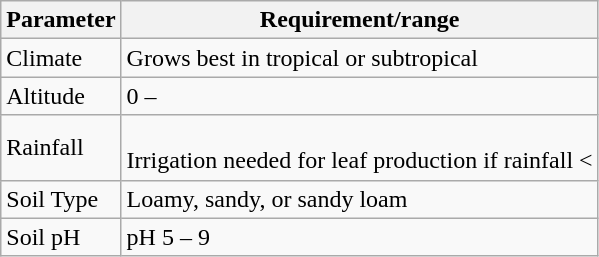<table class="wikitable">
<tr>
<th>Parameter</th>
<th>Requirement/range</th>
</tr>
<tr>
<td>Climate</td>
<td>Grows best in tropical or subtropical</td>
</tr>
<tr>
<td>Altitude</td>
<td>0 – </td>
</tr>
<tr>
<td>Rainfall</td>
<td><br>Irrigation needed for leaf production if rainfall < </td>
</tr>
<tr>
<td>Soil Type</td>
<td>Loamy, sandy, or sandy loam</td>
</tr>
<tr>
<td>Soil pH</td>
<td>pH 5 – 9</td>
</tr>
</table>
